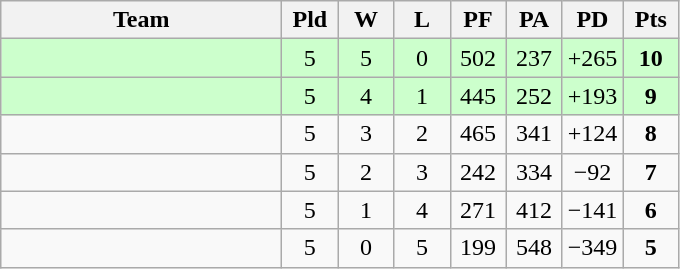<table class=wikitable style="text-align:center">
<tr>
<th width=180>Team</th>
<th width=30>Pld</th>
<th width=30>W</th>
<th width=30>L</th>
<th width=30>PF</th>
<th width=30>PA</th>
<th width=30>PD</th>
<th width=30>Pts</th>
</tr>
<tr align=center bgcolor="#ccffcc">
<td align=left></td>
<td>5</td>
<td>5</td>
<td>0</td>
<td>502</td>
<td>237</td>
<td>+265</td>
<td><strong>10</strong></td>
</tr>
<tr align=center bgcolor="#ccffcc">
<td align=left></td>
<td>5</td>
<td>4</td>
<td>1</td>
<td>445</td>
<td>252</td>
<td>+193</td>
<td><strong>9</strong></td>
</tr>
<tr align=center>
<td align=left></td>
<td>5</td>
<td>3</td>
<td>2</td>
<td>465</td>
<td>341</td>
<td>+124</td>
<td><strong>8</strong></td>
</tr>
<tr align=center>
<td align=left></td>
<td>5</td>
<td>2</td>
<td>3</td>
<td>242</td>
<td>334</td>
<td>−92</td>
<td><strong>7</strong></td>
</tr>
<tr align=center>
<td align=left></td>
<td>5</td>
<td>1</td>
<td>4</td>
<td>271</td>
<td>412</td>
<td>−141</td>
<td><strong>6</strong></td>
</tr>
<tr align=center>
<td align=left></td>
<td>5</td>
<td>0</td>
<td>5</td>
<td>199</td>
<td>548</td>
<td>−349</td>
<td><strong>5</strong></td>
</tr>
</table>
